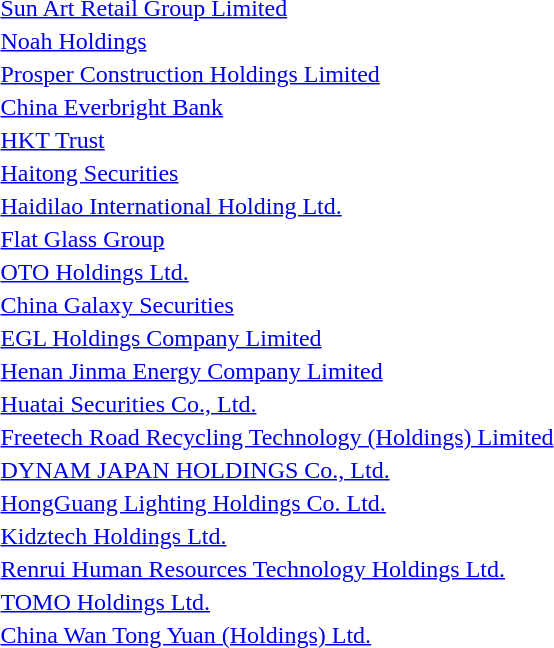<table>
<tr>
<td> <a href='#'>Sun Art Retail Group Limited</a></td>
</tr>
<tr>
<td> <a href='#'>Noah Holdings</a></td>
</tr>
<tr>
<td> <a href='#'>Prosper Construction Holdings Limited</a></td>
</tr>
<tr>
<td> <a href='#'>China Everbright Bank</a></td>
</tr>
<tr>
<td> <a href='#'>HKT Trust</a></td>
</tr>
<tr>
<td> <a href='#'>Haitong Securities</a></td>
</tr>
<tr>
<td> <a href='#'>Haidilao International Holding Ltd.</a></td>
</tr>
<tr>
<td> <a href='#'>Flat Glass Group</a></td>
</tr>
<tr>
<td> <a href='#'>OTO Holdings Ltd.</a></td>
</tr>
<tr>
<td> <a href='#'>China Galaxy Securities</a></td>
</tr>
<tr>
<td> <a href='#'>EGL Holdings Company Limited</a></td>
</tr>
<tr>
<td> <a href='#'>Henan Jinma Energy Company Limited</a></td>
</tr>
<tr>
<td> <a href='#'>Huatai Securities Co., Ltd.</a></td>
</tr>
<tr>
<td> <a href='#'>Freetech Road Recycling Technology (Holdings) Limited</a></td>
</tr>
<tr>
<td> <a href='#'>DYNAM JAPAN HOLDINGS Co., Ltd.</a></td>
</tr>
<tr>
<td> <a href='#'>HongGuang Lighting Holdings Co. Ltd.</a></td>
</tr>
<tr>
<td> <a href='#'>Kidztech Holdings Ltd.</a></td>
</tr>
<tr>
<td> <a href='#'>Renrui Human Resources Technology Holdings Ltd.</a></td>
</tr>
<tr>
<td> <a href='#'>TOMO Holdings Ltd.</a></td>
</tr>
<tr>
<td> <a href='#'>China Wan Tong Yuan (Holdings) Ltd.</a></td>
</tr>
</table>
